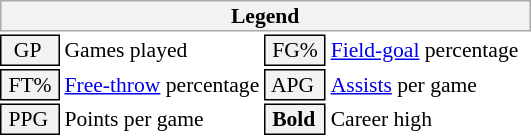<table class="toccolours" style="font-size: 90%; white-space: nowrap;">
<tr>
<th colspan="6" style="background:#f2f2f2; border:1px solid #aaa;">Legend</th>
</tr>
<tr>
<td style="background:#f2f2f2; border:1px solid black;">  GP</td>
<td>Games played</td>
<td style="background:#f2f2f2; border:1px solid black;"> FG% </td>
<td style="padding-right: 8px"><a href='#'>Field-goal</a> percentage</td>
</tr>
<tr>
<td style="background:#f2f2f2; border:1px solid black;"> FT% </td>
<td><a href='#'>Free-throw</a> percentage</td>
<td style="background:#f2f2f2; border:1px solid black;"> APG </td>
<td><a href='#'>Assists</a> per game</td>
</tr>
<tr>
<td style="background:#f2f2f2; border:1px solid black;"> PPG </td>
<td>Points per game</td>
<td style="background-color: #F2F2F2; border: 1px solid black"> <strong>Bold</strong> </td>
<td>Career high</td>
</tr>
<tr>
</tr>
</table>
